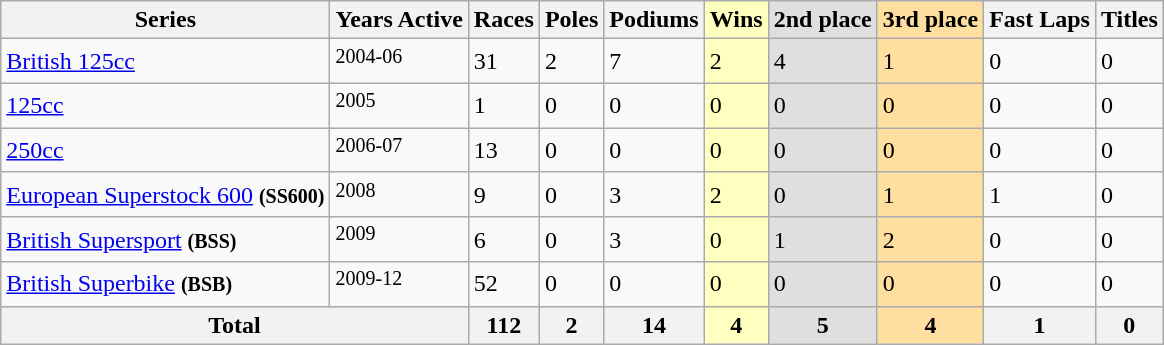<table class="wikitable">
<tr>
<th colspan=2>Series</th>
<th>Years Active</th>
<th>Races</th>
<th>Poles</th>
<th>Podiums</th>
<td style="background:#ffffbf;"><strong>Wins</strong></td>
<td style="background:#DFDFDF;"><strong>2nd place</strong></td>
<td style="background:#FFDF9F;"><strong>3rd place</strong></td>
<th>Fast Laps</th>
<th>Titles</th>
</tr>
<tr>
<td colspan=2><a href='#'>British 125cc</a></td>
<td><sup>2004-06</sup></td>
<td>31</td>
<td>2</td>
<td>7</td>
<td style="background:#ffffbf;">2</td>
<td style="background:#DFDFDF;">4</td>
<td style="background:#FFDF9F;">1</td>
<td>0</td>
<td>0</td>
</tr>
<tr>
<td colspan=2><a href='#'>125cc</a></td>
<td><sup>2005</sup></td>
<td>1</td>
<td>0</td>
<td>0</td>
<td style="background:#ffffbf;">0</td>
<td style="background:#DFDFDF;">0</td>
<td style="background:#FFDF9F;">0</td>
<td>0</td>
<td>0</td>
</tr>
<tr>
<td colspan=2><a href='#'>250cc</a></td>
<td><sup>2006-07</sup></td>
<td>13</td>
<td>0</td>
<td>0</td>
<td style="background:#ffffbf;">0</td>
<td style="background:#DFDFDF;">0</td>
<td style="background:#FFDF9F;">0</td>
<td>0</td>
<td>0</td>
</tr>
<tr>
<td colspan=2><a href='#'>European Superstock 600</a> <small><strong>(SS600)</strong></small></td>
<td><sup>2008</sup></td>
<td>9</td>
<td>0</td>
<td>3</td>
<td style="background:#ffffbf;">2</td>
<td style="background:#DFDFDF;">0</td>
<td style="background:#FFDF9F;">1</td>
<td>1</td>
<td>0</td>
</tr>
<tr>
<td colspan=2><a href='#'>British Supersport</a> <small><strong>(BSS)</strong></small></td>
<td><sup>2009</sup></td>
<td>6</td>
<td>0</td>
<td>3</td>
<td style="background:#ffffbf;">0</td>
<td style="background:#DFDFDF;">1</td>
<td style="background:#FFDF9F;">2</td>
<td>0</td>
<td>0</td>
</tr>
<tr>
<td colspan=2><a href='#'>British Superbike</a> <small><strong>(BSB)</strong></small></td>
<td><sup>2009-12</sup></td>
<td>52</td>
<td>0</td>
<td>0</td>
<td style="background:#ffffbf;">0</td>
<td style="background:#DFDFDF;">0</td>
<td style="background:#FFDF9F;">0</td>
<td>0</td>
<td>0</td>
</tr>
<tr>
<th colspan=3>Total</th>
<th>112</th>
<th>2</th>
<th>14</th>
<th style="background:#ffffbf;">4</th>
<th style="background:#DFDFDF;">5</th>
<th style="background:#FFDF9F;">4</th>
<th>1</th>
<th>0</th>
</tr>
</table>
